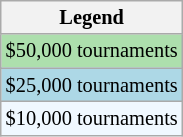<table class="wikitable" style="font-size:85%;">
<tr>
<th>Legend</th>
</tr>
<tr bgcolor="#ADDFAD">
<td>$50,000 tournaments</td>
</tr>
<tr bgcolor="lightblue">
<td>$25,000 tournaments</td>
</tr>
<tr bgcolor="#f0f8ff">
<td>$10,000 tournaments</td>
</tr>
</table>
